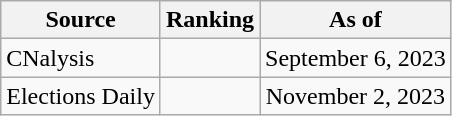<table class="wikitable" style="text-align:center">
<tr>
<th>Source</th>
<th>Ranking</th>
<th>As of</th>
</tr>
<tr>
<td align=left>CNalysis</td>
<td></td>
<td>September 6, 2023</td>
</tr>
<tr>
<td align=left>Elections Daily</td>
<td></td>
<td>November 2, 2023</td>
</tr>
</table>
